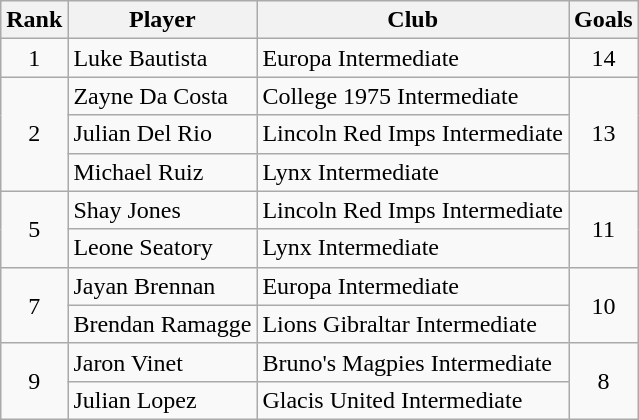<table class="wikitable" style="text-align:center">
<tr>
<th>Rank</th>
<th>Player</th>
<th>Club</th>
<th>Goals</th>
</tr>
<tr>
<td>1</td>
<td align="left"> Luke Bautista</td>
<td align="left">Europa Intermediate</td>
<td>14</td>
</tr>
<tr>
<td rowspan=3>2</td>
<td align="left"> Zayne Da Costa</td>
<td align="left">College 1975 Intermediate</td>
<td rowspan=3>13</td>
</tr>
<tr>
<td align="left"> Julian Del Rio</td>
<td align="left">Lincoln Red Imps Intermediate</td>
</tr>
<tr>
<td align="left"> Michael Ruiz</td>
<td align="left">Lynx Intermediate</td>
</tr>
<tr>
<td rowspan=2>5</td>
<td align="left"> Shay Jones</td>
<td align="left">Lincoln Red Imps Intermediate</td>
<td rowspan=2>11</td>
</tr>
<tr>
<td align="left"> Leone Seatory</td>
<td align="left">Lynx Intermediate</td>
</tr>
<tr>
<td rowspan=2>7</td>
<td align="left"> Jayan Brennan</td>
<td align="left">Europa Intermediate</td>
<td rowspan=2>10</td>
</tr>
<tr>
<td align="left"> Brendan Ramagge</td>
<td align="left">Lions Gibraltar Intermediate</td>
</tr>
<tr>
<td rowspan=2>9</td>
<td align="left"> Jaron Vinet</td>
<td align="left">Bruno's Magpies Intermediate</td>
<td rowspan=2>8</td>
</tr>
<tr>
<td align="left"> Julian Lopez</td>
<td align="left">Glacis United Intermediate</td>
</tr>
</table>
